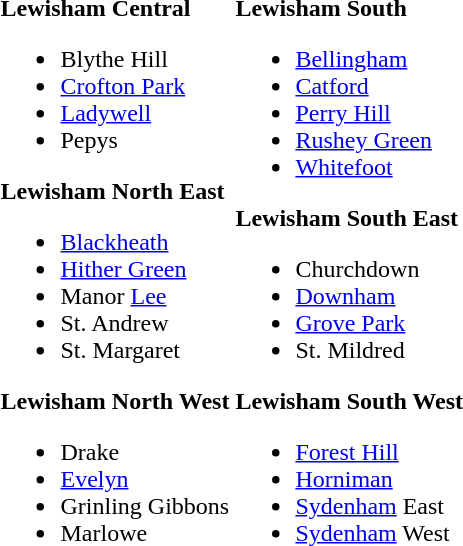<table>
<tr>
<td valign="top"><br><strong>Lewisham Central </strong><ul><li>Blythe Hill</li><li><a href='#'>Crofton Park</a></li><li><a href='#'>Ladywell</a></li><li>Pepys</li></ul><strong>Lewisham North East </strong><ul><li><a href='#'>Blackheath</a></li><li><a href='#'>Hither Green</a></li><li>Manor <a href='#'>Lee</a></li><li>St. Andrew</li><li>St. Margaret</li></ul><strong>Lewisham North West </strong><ul><li>Drake</li><li><a href='#'>Evelyn</a></li><li>Grinling Gibbons</li><li>Marlowe</li></ul></td>
<td valign="top"><br><strong>Lewisham South</strong><ul><li><a href='#'>Bellingham</a></li><li><a href='#'>Catford</a></li><li><a href='#'>Perry Hill</a></li><li><a href='#'>Rushey Green</a></li><li><a href='#'>Whitefoot</a></li></ul><strong>Lewisham South East </strong><ul><li>Churchdown</li><li><a href='#'>Downham</a></li><li><a href='#'>Grove Park</a></li><li>St. Mildred</li></ul><strong>Lewisham South West </strong><ul><li><a href='#'>Forest Hill</a></li><li><a href='#'>Horniman</a></li><li><a href='#'>Sydenham</a> East</li><li><a href='#'>Sydenham</a> West</li></ul></td>
</tr>
</table>
